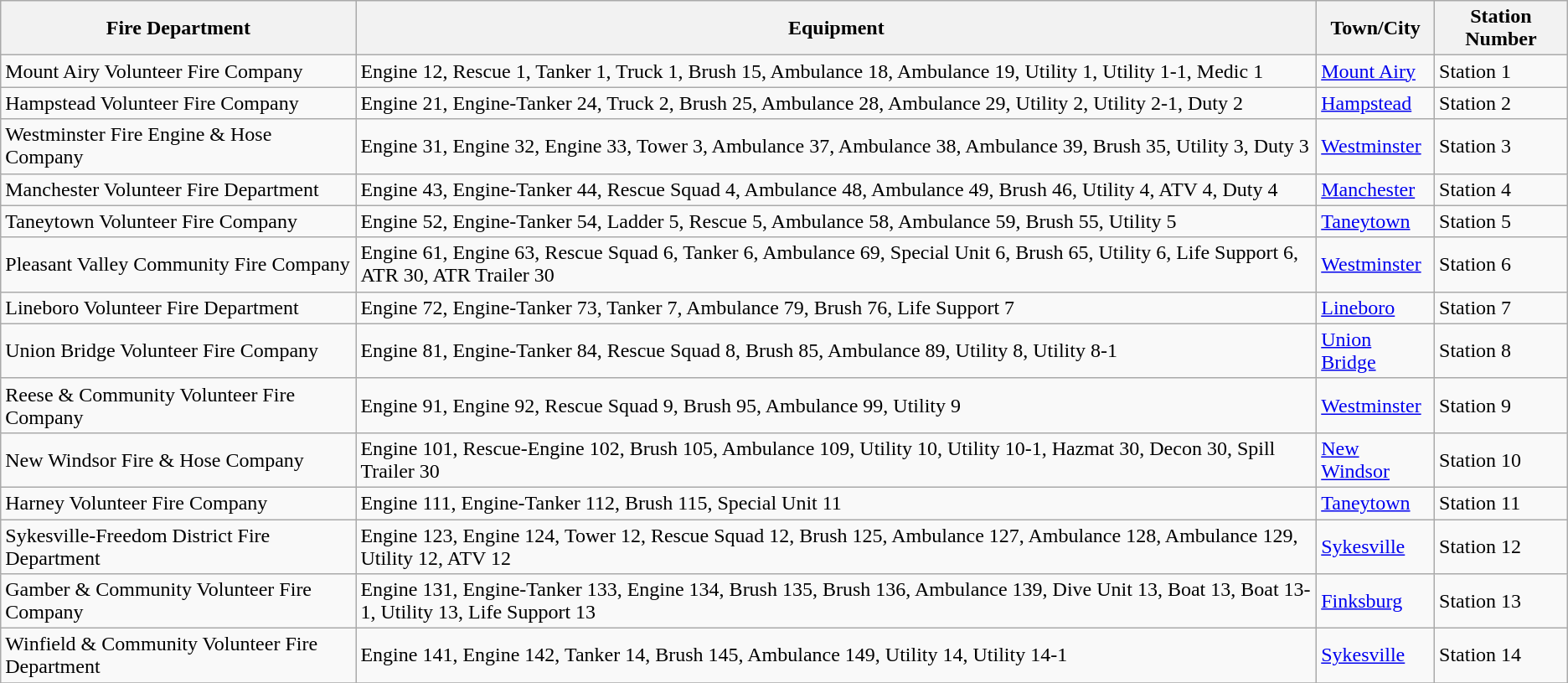<table class="wikitable">
<tr>
<th>Fire Department</th>
<th>Equipment</th>
<th>Town/City</th>
<th>Station Number</th>
</tr>
<tr>
<td>Mount Airy Volunteer Fire Company</td>
<td>Engine 12, Rescue 1, Tanker 1, Truck 1, Brush 15, Ambulance 18, Ambulance 19, Utility 1, Utility 1-1, Medic 1</td>
<td><a href='#'>Mount Airy</a></td>
<td>Station 1</td>
</tr>
<tr>
<td>Hampstead Volunteer Fire Company</td>
<td>Engine 21, Engine-Tanker 24, Truck 2, Brush 25, Ambulance 28, Ambulance 29, Utility 2, Utility 2-1, Duty 2</td>
<td><a href='#'>Hampstead</a></td>
<td>Station 2</td>
</tr>
<tr>
<td>Westminster Fire Engine & Hose Company</td>
<td>Engine 31, Engine 32, Engine 33, Tower 3, Ambulance 37, Ambulance 38, Ambulance 39, Brush 35, Utility 3, Duty 3</td>
<td><a href='#'>Westminster</a></td>
<td>Station 3</td>
</tr>
<tr>
<td>Manchester Volunteer Fire Department</td>
<td>Engine 43, Engine-Tanker 44, Rescue Squad 4, Ambulance 48, Ambulance 49, Brush 46, Utility 4, ATV 4, Duty 4</td>
<td><a href='#'>Manchester</a></td>
<td>Station 4</td>
</tr>
<tr>
<td>Taneytown Volunteer Fire Company</td>
<td>Engine 52, Engine-Tanker 54, Ladder 5, Rescue 5, Ambulance 58, Ambulance 59, Brush 55, Utility 5</td>
<td><a href='#'>Taneytown</a></td>
<td>Station 5</td>
</tr>
<tr>
<td>Pleasant Valley Community Fire Company</td>
<td>Engine 61, Engine 63, Rescue Squad 6, Tanker 6, Ambulance 69, Special Unit 6, Brush 65, Utility 6, Life Support 6, ATR 30, ATR Trailer 30</td>
<td><a href='#'>Westminster</a></td>
<td>Station 6</td>
</tr>
<tr>
<td>Lineboro Volunteer Fire Department</td>
<td>Engine 72, Engine-Tanker 73, Tanker 7, Ambulance 79, Brush 76, Life Support 7</td>
<td><a href='#'>Lineboro</a></td>
<td>Station 7</td>
</tr>
<tr>
<td>Union Bridge Volunteer Fire Company</td>
<td>Engine 81, Engine-Tanker 84, Rescue Squad 8, Brush 85, Ambulance 89, Utility 8, Utility 8-1</td>
<td><a href='#'>Union Bridge</a></td>
<td>Station 8</td>
</tr>
<tr>
<td>Reese & Community Volunteer Fire Company</td>
<td>Engine 91, Engine 92, Rescue Squad 9, Brush 95, Ambulance 99, Utility 9</td>
<td><a href='#'>Westminster</a></td>
<td>Station 9</td>
</tr>
<tr>
<td>New Windsor Fire & Hose Company</td>
<td>Engine 101, Rescue-Engine 102, Brush 105, Ambulance 109, Utility 10, Utility 10-1, Hazmat 30, Decon 30, Spill Trailer 30</td>
<td><a href='#'>New Windsor</a></td>
<td>Station 10</td>
</tr>
<tr>
<td>Harney Volunteer Fire Company</td>
<td>Engine 111, Engine-Tanker 112, Brush 115, Special Unit 11</td>
<td><a href='#'>Taneytown</a></td>
<td>Station 11</td>
</tr>
<tr>
<td>Sykesville-Freedom District Fire Department</td>
<td>Engine 123, Engine 124, Tower 12, Rescue Squad 12, Brush 125, Ambulance 127, Ambulance 128, Ambulance 129, Utility 12, ATV 12</td>
<td><a href='#'>Sykesville</a></td>
<td>Station 12</td>
</tr>
<tr>
<td>Gamber & Community Volunteer Fire Company</td>
<td>Engine 131, Engine-Tanker 133, Engine 134, Brush 135, Brush 136, Ambulance 139, Dive Unit 13, Boat 13, Boat 13-1, Utility 13, Life Support 13</td>
<td><a href='#'>Finksburg</a></td>
<td>Station 13</td>
</tr>
<tr>
<td>Winfield & Community Volunteer Fire Department</td>
<td>Engine 141, Engine 142, Tanker 14, Brush 145, Ambulance 149, Utility 14, Utility 14-1</td>
<td><a href='#'>Sykesville</a></td>
<td>Station 14</td>
</tr>
<tr>
</tr>
</table>
